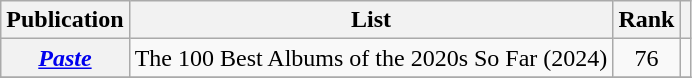<table class="wikitable sortable plainrowheaders" style="text-align:center;">
<tr>
<th>Publication</th>
<th class="unsortable">List</th>
<th>Rank</th>
<th class="unsortable"></th>
</tr>
<tr>
<th scope="row"><em><a href='#'>Paste</a></em></th>
<td>The 100 Best Albums of the 2020s So Far (2024)</td>
<td>76</td>
<td></td>
</tr>
<tr>
</tr>
</table>
